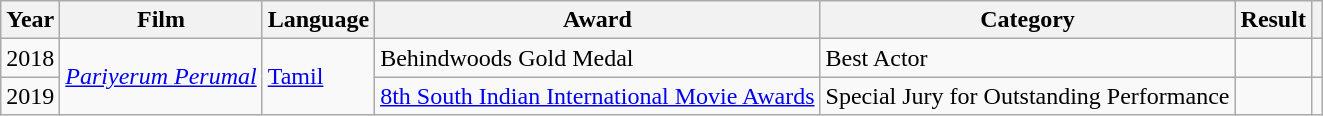<table class="wikitable">
<tr>
<th scope="col">Year</th>
<th scope="col">Film</th>
<th scope="col">Language</th>
<th scope="col">Award</th>
<th scope="col">Category</th>
<th scope="col">Result</th>
<th scope="col" class="unsortable"></th>
</tr>
<tr>
<td>2018</td>
<td rowspan="2"><em><a href='#'>Pariyerum Perumal</a></em></td>
<td rowspan="2"><a href='#'>Tamil</a></td>
<td>Behindwoods Gold Medal</td>
<td>Best Actor</td>
<td></td>
<td></td>
</tr>
<tr>
<td>2019</td>
<td><a href='#'>8th South Indian International Movie Awards</a></td>
<td>Special Jury for Outstanding Performance</td>
<td></td>
<td></td>
</tr>
</table>
